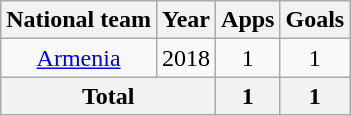<table class="wikitable" style="text-align:center">
<tr>
<th>National team</th>
<th>Year</th>
<th>Apps</th>
<th>Goals</th>
</tr>
<tr>
<td><a href='#'>Armenia</a></td>
<td>2018</td>
<td>1</td>
<td>1</td>
</tr>
<tr>
<th colspan="2">Total</th>
<th>1</th>
<th>1</th>
</tr>
</table>
